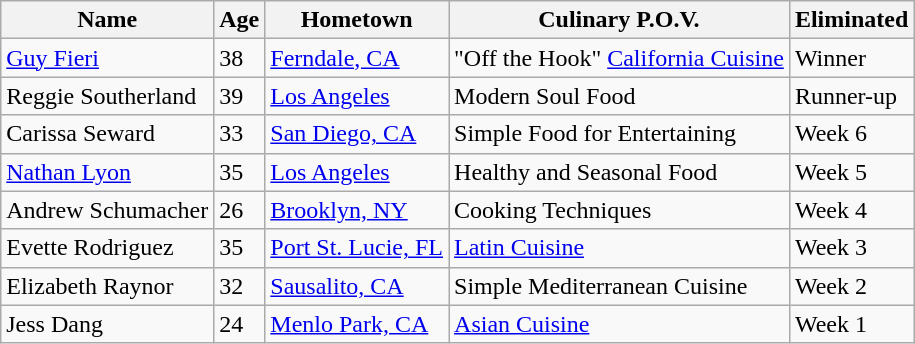<table class="wikitable">
<tr>
<th>Name</th>
<th>Age</th>
<th>Hometown</th>
<th>Culinary P.O.V.</th>
<th>Eliminated</th>
</tr>
<tr>
<td><a href='#'>Guy Fieri</a></td>
<td>38</td>
<td><a href='#'>Ferndale, CA</a></td>
<td>"Off the Hook" <a href='#'>California Cuisine</a></td>
<td>Winner</td>
</tr>
<tr>
<td>Reggie Southerland</td>
<td>39</td>
<td><a href='#'>Los Angeles</a></td>
<td>Modern Soul Food</td>
<td>Runner-up</td>
</tr>
<tr>
<td>Carissa Seward</td>
<td>33</td>
<td><a href='#'>San Diego, CA</a></td>
<td>Simple Food for Entertaining</td>
<td>Week 6</td>
</tr>
<tr>
<td><a href='#'>Nathan Lyon</a></td>
<td>35</td>
<td><a href='#'>Los Angeles</a></td>
<td>Healthy and Seasonal Food</td>
<td>Week 5</td>
</tr>
<tr>
<td>Andrew Schumacher</td>
<td>26</td>
<td><a href='#'>Brooklyn, NY</a></td>
<td>Cooking Techniques</td>
<td>Week 4</td>
</tr>
<tr>
<td>Evette Rodriguez</td>
<td>35</td>
<td><a href='#'>Port St. Lucie, FL</a></td>
<td><a href='#'>Latin Cuisine</a></td>
<td>Week 3</td>
</tr>
<tr>
<td>Elizabeth Raynor</td>
<td>32</td>
<td><a href='#'>Sausalito, CA</a></td>
<td>Simple Mediterranean Cuisine</td>
<td>Week 2</td>
</tr>
<tr>
<td>Jess Dang</td>
<td>24</td>
<td><a href='#'>Menlo Park, CA</a></td>
<td><a href='#'>Asian Cuisine</a></td>
<td>Week 1</td>
</tr>
</table>
